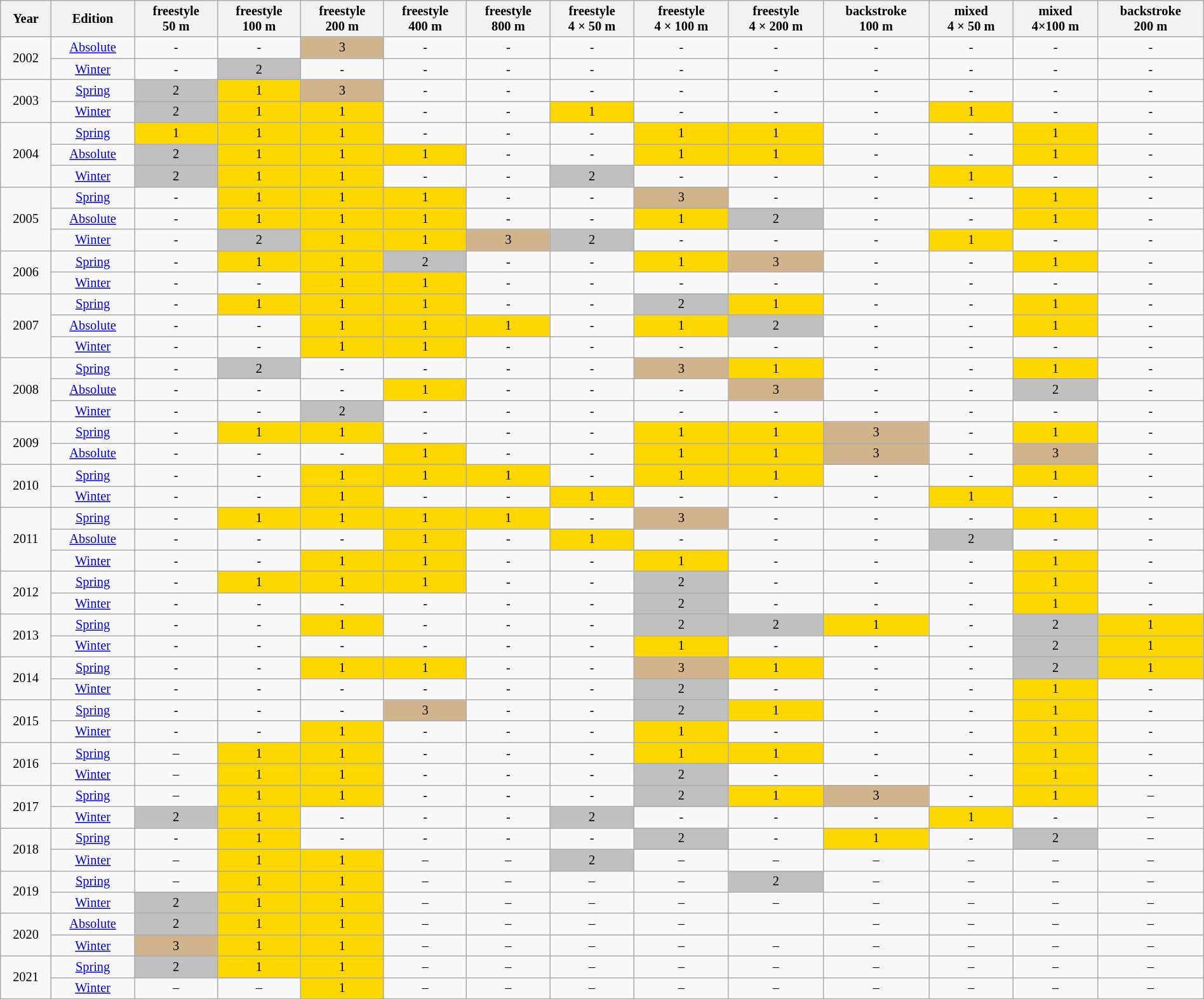<table class="wikitable sortable" style="width: 100%; text-align:center; font-size: 85%;">
<tr>
<th>Year<br></th>
<th>Edition<br></th>
<th>freestyle<br>50 m</th>
<th>freestyle<br>100 m</th>
<th>freestyle<br>200 m</th>
<th>freestyle<br>400 m</th>
<th>freestyle<br>800 m</th>
<th>freestyle<br>4 × 50 m</th>
<th>freestyle<br>4 × 100 m</th>
<th>freestyle<br>4 × 200 m</th>
<th>backstroke<br>100 m</th>
<th>mixed<br>4 × 50 m</th>
<th>mixed<br>4×100 m</th>
<th>backstroke<br>200 m</th>
</tr>
<tr>
<td rowspan=2>2002</td>
<td><a href='#'>Absolute</a></td>
<td>-</td>
<td>-</td>
<td bgcolor=tan>3</td>
<td>-</td>
<td>-</td>
<td>-</td>
<td>-</td>
<td>-</td>
<td>-</td>
<td>-</td>
<td>-</td>
<td>-</td>
</tr>
<tr>
<td><a href='#'>Winter</a></td>
<td>-</td>
<td bgcolor=silver>2</td>
<td>-</td>
<td>-</td>
<td>-</td>
<td>-</td>
<td>-</td>
<td>-</td>
<td>-</td>
<td>-</td>
<td>-</td>
<td>-</td>
</tr>
<tr>
<td rowspan=2>2003</td>
<td><a href='#'>Spring</a></td>
<td bgcolor=silver>2</td>
<td bgcolor=gold>1</td>
<td bgcolor=tan>3</td>
<td>-</td>
<td>-</td>
<td>-</td>
<td>-</td>
<td>-</td>
<td>-</td>
<td>-</td>
<td>-</td>
<td>-</td>
</tr>
<tr>
<td><a href='#'>Winter</a></td>
<td bgcolor=silver>2</td>
<td bgcolor=gold>1</td>
<td bgcolor=gold>1</td>
<td>-</td>
<td>-</td>
<td bgcolor=gold>1</td>
<td>-</td>
<td>-</td>
<td>-</td>
<td bgcolor=gold>1</td>
<td>-</td>
<td>-</td>
</tr>
<tr>
<td rowspan=3>2004</td>
<td><a href='#'>Spring</a></td>
<td bgcolor=gold>1</td>
<td bgcolor=gold>1</td>
<td bgcolor=gold>1</td>
<td>-</td>
<td>-</td>
<td>-</td>
<td bgcolor=gold>1</td>
<td bgcolor=gold>1</td>
<td>-</td>
<td>-</td>
<td bgcolor=gold>1</td>
<td>-</td>
</tr>
<tr>
<td><a href='#'>Absolute</a></td>
<td bgcolor=silver>2</td>
<td bgcolor=gold>1</td>
<td bgcolor=gold>1</td>
<td bgcolor=gold>1</td>
<td>-</td>
<td>-</td>
<td bgcolor=gold>1</td>
<td bgcolor=gold>1</td>
<td>-</td>
<td>-</td>
<td bgcolor=gold>1</td>
<td>-</td>
</tr>
<tr>
<td><a href='#'>Winter</a></td>
<td bgcolor=silver>2</td>
<td bgcolor=gold>1</td>
<td bgcolor=gold>1</td>
<td>-</td>
<td>-</td>
<td bgcolor=silver>2</td>
<td>-</td>
<td>-</td>
<td>-</td>
<td bgcolor=gold>1</td>
<td>-</td>
<td>-</td>
</tr>
<tr>
<td rowspan=3>2005</td>
<td><a href='#'>Spring</a></td>
<td>-</td>
<td bgcolor=gold>1</td>
<td bgcolor=gold>1</td>
<td bgcolor=gold>1</td>
<td>-</td>
<td>-</td>
<td bgcolor=tan>3</td>
<td>-</td>
<td>-</td>
<td>-</td>
<td bgcolor=gold>1</td>
<td>-</td>
</tr>
<tr>
<td><a href='#'>Absolute</a></td>
<td>-</td>
<td bgcolor=gold>1</td>
<td bgcolor=gold>1</td>
<td bgcolor=gold>1</td>
<td>-</td>
<td>-</td>
<td bgcolor=gold>1</td>
<td bgcolor=silver>2</td>
<td>-</td>
<td>-</td>
<td bgcolor=gold>1</td>
<td>-</td>
</tr>
<tr>
<td><a href='#'>Winter</a></td>
<td>-</td>
<td bgcolor=silver>2</td>
<td bgcolor=gold>1</td>
<td bgcolor=gold>1</td>
<td bgcolor=tan>3</td>
<td bgcolor=silver>2</td>
<td>-</td>
<td>-</td>
<td>-</td>
<td bgcolor=gold>1</td>
<td>-</td>
<td>-</td>
</tr>
<tr>
<td rowspan=2>2006</td>
<td><a href='#'>Spring</a></td>
<td>-</td>
<td bgcolor=gold>1</td>
<td bgcolor=gold>1</td>
<td bgcolor=silver>2</td>
<td>-</td>
<td>-</td>
<td bgcolor=gold>1</td>
<td bgcolor=tan>3</td>
<td>-</td>
<td>-</td>
<td bgcolor=gold>1</td>
<td>-</td>
</tr>
<tr>
<td><a href='#'>Winter</a></td>
<td>-</td>
<td>-</td>
<td bgcolor=gold>1</td>
<td bgcolor=gold>1</td>
<td>-</td>
<td>-</td>
<td>-</td>
<td>-</td>
<td>-</td>
<td>-</td>
<td>-</td>
<td>-</td>
</tr>
<tr>
<td rowspan=3>2007</td>
<td><a href='#'>Spring</a></td>
<td>-</td>
<td bgcolor=gold>1</td>
<td bgcolor=gold>1</td>
<td bgcolor=gold>1</td>
<td>-</td>
<td>-</td>
<td bgcolor=silver>2</td>
<td bgcolor=gold>1</td>
<td>-</td>
<td>-</td>
<td bgcolor=gold>1</td>
<td>-</td>
</tr>
<tr>
<td><a href='#'>Absolute</a></td>
<td>-</td>
<td>-</td>
<td bgcolor=gold>1</td>
<td bgcolor=gold>1</td>
<td bgcolor=gold>1</td>
<td>-</td>
<td bgcolor=gold>1</td>
<td bgcolor=silver>2</td>
<td>-</td>
<td>-</td>
<td bgcolor=gold>1</td>
<td>-</td>
</tr>
<tr>
<td><a href='#'>Winter</a></td>
<td>-</td>
<td>-</td>
<td bgcolor=gold>1</td>
<td bgcolor=gold>1</td>
<td>-</td>
<td>-</td>
<td>-</td>
<td>-</td>
<td>-</td>
<td>-</td>
<td>-</td>
<td>-</td>
</tr>
<tr>
<td rowspan=3>2008</td>
<td><a href='#'>Spring</a></td>
<td>-</td>
<td bgcolor=silver>2</td>
<td>-</td>
<td>-</td>
<td>-</td>
<td>-</td>
<td bgcolor=tan>3</td>
<td bgcolor=gold>1</td>
<td>-</td>
<td>-</td>
<td bgcolor=gold>1</td>
<td>-</td>
</tr>
<tr>
<td><a href='#'>Absolute</a></td>
<td>-</td>
<td>-</td>
<td>-</td>
<td bgcolor=gold>1</td>
<td>-</td>
<td>-</td>
<td>-</td>
<td bgcolor=tan>3</td>
<td>-</td>
<td>-</td>
<td bgcolor=silver>2</td>
<td>-</td>
</tr>
<tr>
<td><a href='#'>Winter</a></td>
<td>-</td>
<td>-</td>
<td bgcolor=silver>2</td>
<td>-</td>
<td>-</td>
<td>-</td>
<td>-</td>
<td>-</td>
<td>-</td>
<td>-</td>
<td>-</td>
<td>-</td>
</tr>
<tr>
<td rowspan=2>2009</td>
<td><a href='#'>Spring</a></td>
<td>-</td>
<td bgcolor=gold>1</td>
<td bgcolor=gold>1</td>
<td>-</td>
<td>-</td>
<td>-</td>
<td bgcolor=gold>1</td>
<td bgcolor=gold>1</td>
<td bgcolor=tan>3</td>
<td>-</td>
<td bgcolor=gold>1</td>
<td>-</td>
</tr>
<tr>
<td><a href='#'>Absolute</a></td>
<td>-</td>
<td>-</td>
<td>-</td>
<td bgcolor=gold>1</td>
<td>-</td>
<td>-</td>
<td bgcolor=gold>1</td>
<td bgcolor=gold>1</td>
<td bgcolor=tan>3</td>
<td>-</td>
<td bgcolor=tan>3</td>
<td>-</td>
</tr>
<tr>
<td rowspan=2>2010</td>
<td><a href='#'>Spring</a></td>
<td>-</td>
<td>-</td>
<td bgcolor=gold>1</td>
<td bgcolor=gold>1</td>
<td bgcolor=gold>1</td>
<td>-</td>
<td bgcolor=gold>1</td>
<td bgcolor=gold>1</td>
<td>-</td>
<td>-</td>
<td bgcolor=gold>1</td>
<td>-</td>
</tr>
<tr>
<td><a href='#'>Winter</a></td>
<td>-</td>
<td>-</td>
<td bgcolor=gold>1</td>
<td>-</td>
<td>-</td>
<td bgcolor=gold>1</td>
<td>-</td>
<td>-</td>
<td>-</td>
<td bgcolor=gold>1</td>
<td>-</td>
<td>-</td>
</tr>
<tr>
<td rowspan=3>2011</td>
<td><a href='#'>Spring</a></td>
<td>-</td>
<td bgcolor=gold>1</td>
<td bgcolor=gold>1</td>
<td bgcolor=gold>1</td>
<td bgcolor=gold>1</td>
<td>-</td>
<td bgcolor=tan>3</td>
<td>-</td>
<td>-</td>
<td>-</td>
<td bgcolor=gold>1</td>
<td>-</td>
</tr>
<tr>
<td><a href='#'>Absolute</a></td>
<td>-</td>
<td>-</td>
<td>-</td>
<td bgcolor=gold>1</td>
<td>-</td>
<td bgcolor=gold>1</td>
<td>-</td>
<td>-</td>
<td>-</td>
<td bgcolor=silver>2</td>
<td>-</td>
<td>-</td>
</tr>
<tr>
<td><a href='#'>Winter</a></td>
<td>-</td>
<td>-</td>
<td bgcolor=gold>1</td>
<td bgcolor=gold>1</td>
<td>-</td>
<td>-</td>
<td bgcolor=gold>1</td>
<td>-</td>
<td>-</td>
<td>-</td>
<td bgcolor=gold>1</td>
<td>-</td>
</tr>
<tr>
<td rowspan=2>2012</td>
<td><a href='#'>Spring</a></td>
<td>-</td>
<td bgcolor=gold>1</td>
<td bgcolor=gold>1</td>
<td bgcolor=gold>1</td>
<td>-</td>
<td>-</td>
<td bgcolor=silver>2</td>
<td>-</td>
<td>-</td>
<td>-</td>
<td bgcolor=gold>1</td>
<td>-</td>
</tr>
<tr>
<td><a href='#'>Winter</a></td>
<td>-</td>
<td>-</td>
<td>-</td>
<td>-</td>
<td>-</td>
<td>-</td>
<td bgcolor=silver>2</td>
<td>-</td>
<td>-</td>
<td>-</td>
<td bgcolor=gold>1</td>
<td>-</td>
</tr>
<tr>
<td rowspan=2>2013</td>
<td><a href='#'>Spring</a></td>
<td>-</td>
<td>-</td>
<td bgcolor=gold>1</td>
<td ->-</td>
<td>-</td>
<td>-</td>
<td bgcolor=silver>2</td>
<td bgcolor=silver>2</td>
<td bgcolor=gold>1</td>
<td>-</td>
<td bgcolor=silver>2</td>
<td bgcolor=gold>1</td>
</tr>
<tr>
<td><a href='#'>Winter</a></td>
<td>-</td>
<td>-</td>
<td>-</td>
<td>-</td>
<td>-</td>
<td>-</td>
<td bgcolor=gold>1</td>
<td>-</td>
<td>-</td>
<td>-</td>
<td bgcolor=silver>2</td>
<td bgcolor=gold>1</td>
</tr>
<tr>
<td rowspan=2>2014</td>
<td><a href='#'>Spring</a></td>
<td>-</td>
<td>-</td>
<td bgcolor=gold>1</td>
<td bgcolor=gold>1</td>
<td>-</td>
<td>-</td>
<td bgcolor=tan>3</td>
<td bgcolor=gold>1</td>
<td>-</td>
<td>-</td>
<td bgcolor=silver>2</td>
<td bgcolor=gold>1</td>
</tr>
<tr>
<td><a href='#'>Winter</a></td>
<td>-</td>
<td>-</td>
<td>-</td>
<td>-</td>
<td>-</td>
<td>-</td>
<td bgcolor=silver>2</td>
<td>-</td>
<td>-</td>
<td>-</td>
<td bgcolor=gold>1</td>
<td>-</td>
</tr>
<tr>
<td rowspan=2>2015</td>
<td><a href='#'>Spring</a></td>
<td>-</td>
<td>-</td>
<td>-</td>
<td bgcolor=tan>3</td>
<td>-</td>
<td>-</td>
<td bgcolor=silver>2</td>
<td bgcolor=gold>1</td>
<td>-</td>
<td>-</td>
<td bgcolor=gold>1</td>
<td>-</td>
</tr>
<tr>
<td><a href='#'>Winter</a></td>
<td>-</td>
<td>-</td>
<td bgcolor=gold>1</td>
<td>-</td>
<td>-</td>
<td>-</td>
<td bgcolor=gold>1</td>
<td>-</td>
<td>-</td>
<td>-</td>
<td bgcolor=gold>1</td>
<td>-</td>
</tr>
<tr>
<td rowspan=2>2016</td>
<td><a href='#'>Spring</a></td>
<td>–</td>
<td bgcolor=gold>1</td>
<td bgcolor=gold>1</td>
<td>-</td>
<td>-</td>
<td>-</td>
<td bgcolor=gold>1</td>
<td bgcolor=gold>1</td>
<td>-</td>
<td>-</td>
<td bgcolor=gold>1</td>
<td>-</td>
</tr>
<tr>
<td><a href='#'>Winter</a></td>
<td>–</td>
<td bgcolor="gold">1</td>
<td bgcolor="gold">1</td>
<td>-</td>
<td>-</td>
<td>-</td>
<td bgcolor="silver">2</td>
<td>-</td>
<td>-</td>
<td>-</td>
<td bgcolor="gold">1</td>
<td>-</td>
</tr>
<tr>
<td rowspan=2>2017</td>
<td><a href='#'>Spring</a></td>
<td>–</td>
<td bgcolor="gold">1</td>
<td bgcolor="gold">1</td>
<td>-</td>
<td>-</td>
<td>-</td>
<td bgcolor="silver">2</td>
<td bgcolor="gold">1</td>
<td bgcolor="tan">3</td>
<td>-</td>
<td bgcolor="gold">1</td>
<td>–</td>
</tr>
<tr>
<td><a href='#'>Winter</a></td>
<td bgcolor="silver">2</td>
<td bgcolor="gold">1</td>
<td>-</td>
<td>-</td>
<td>-</td>
<td bgcolor="silver">2</td>
<td>-</td>
<td>-</td>
<td>-</td>
<td bgcolor="gold">1</td>
<td>-</td>
<td>–</td>
</tr>
<tr>
<td rowspan=2>2018</td>
<td><a href='#'>Spring</a></td>
<td>-</td>
<td bgcolor="gold">1</td>
<td>-</td>
<td>-</td>
<td>-</td>
<td>-</td>
<td bgcolor=silver>2</td>
<td>-</td>
<td bgcolor="gold">1</td>
<td>-</td>
<td bgcolor=silver>2</td>
<td>–</td>
</tr>
<tr>
<td><a href='#'>Winter</a></td>
<td>–</td>
<td bgcolor="gold">1</td>
<td bgcolor="gold">1</td>
<td>–</td>
<td>–</td>
<td bgcolor=silver>2</td>
<td>–</td>
<td>–</td>
<td>–</td>
<td>–</td>
<td>–</td>
<td>–</td>
</tr>
<tr>
<td rowspan=2>2019</td>
<td><a href='#'>Spring</a></td>
<td>–</td>
<td bgcolor="gold">1</td>
<td bgcolor="gold">1</td>
<td>–</td>
<td>–</td>
<td>–</td>
<td>–</td>
<td bgcolor=silver>2</td>
<td>–</td>
<td>–</td>
<td>–</td>
<td>–</td>
</tr>
<tr>
<td><a href='#'>Winter</a></td>
<td bgcolor=silver>2</td>
<td bgcolor="gold">1</td>
<td bgcolor="gold">1</td>
<td>–</td>
<td>–</td>
<td>–</td>
<td>–</td>
<td>–</td>
<td>–</td>
<td>–</td>
<td>–</td>
<td>–</td>
</tr>
<tr>
<td rowspan=2>2020</td>
<td><a href='#'>Absolute</a></td>
<td bgcolor=silver>2</td>
<td bgcolor="gold">1</td>
<td bgcolor="gold">1</td>
<td>–</td>
<td>–</td>
<td>–</td>
<td>–</td>
<td></td>
<td>–</td>
<td>–</td>
<td>–</td>
<td>–</td>
</tr>
<tr>
<td><a href='#'>Winter</a></td>
<td bgcolor="tan">3</td>
<td bgcolor="gold">1</td>
<td bgcolor="gold">1</td>
<td>–</td>
<td>–</td>
<td>–</td>
<td>–</td>
<td>–</td>
<td>–</td>
<td>–</td>
<td>–</td>
<td>–</td>
</tr>
<tr>
<td rowspan=2>2021</td>
<td><a href='#'>Spring</a></td>
<td bgcolor="silver">2</td>
<td bgcolor="gold">1</td>
<td bgcolor="gold">1</td>
<td>–</td>
<td>–</td>
<td>–</td>
<td>–</td>
<td>–</td>
<td>–</td>
<td>–</td>
<td>–</td>
<td>–</td>
</tr>
<tr>
<td><a href='#'>Winter</a></td>
<td>–</td>
<td>–</td>
<td bgcolor="gold">1</td>
<td>–</td>
<td>–</td>
<td>–</td>
<td>–</td>
<td>–</td>
<td>–</td>
<td>–</td>
<td>–</td>
<td>–</td>
</tr>
</table>
